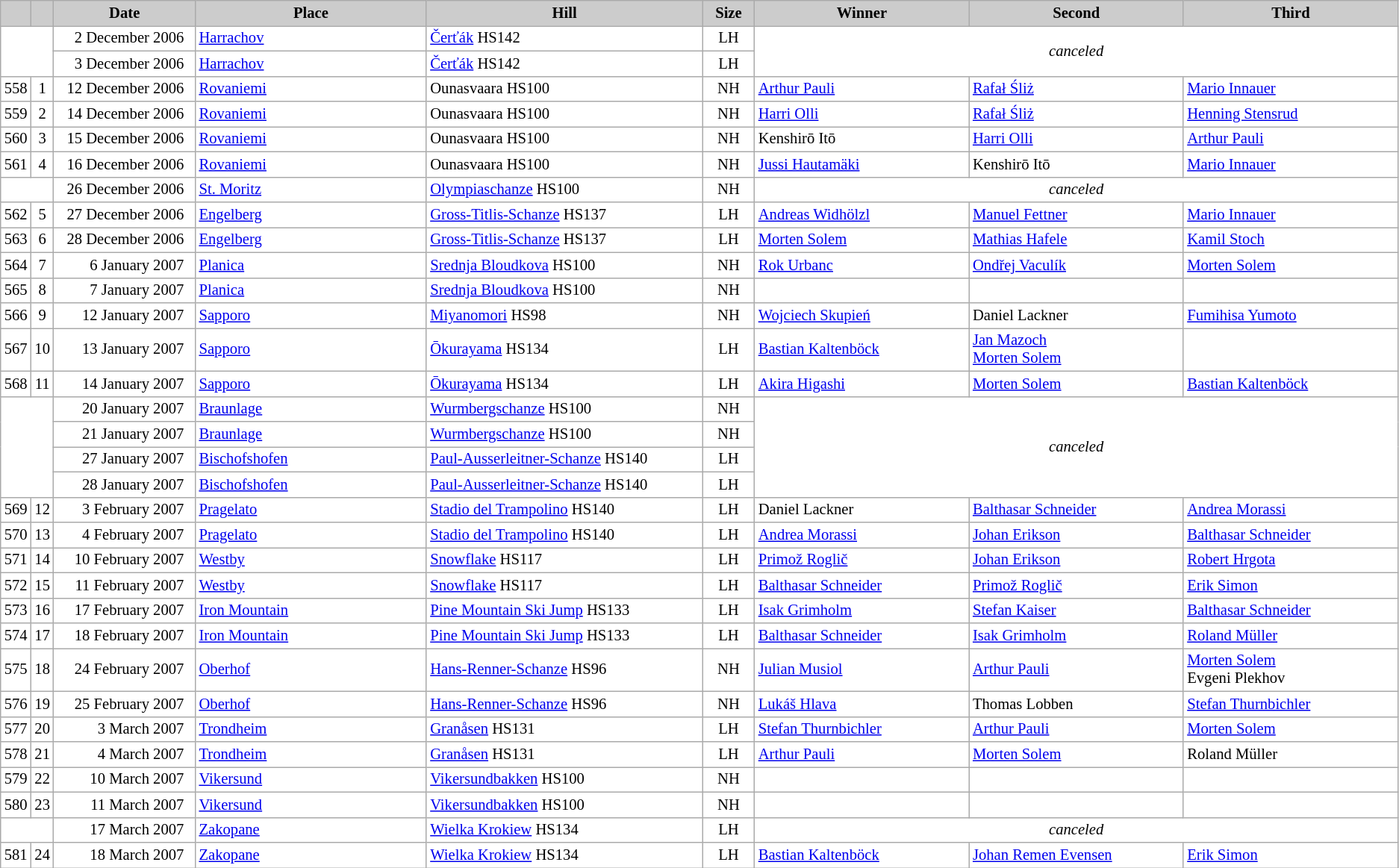<table class="wikitable plainrowheaders" style="background:#fff; font-size:86%; line-height:16px; border:grey solid 1px; border-collapse:collapse;">
<tr style="background:#ccc; text-align:center;">
<th scope="col" style="background:#ccc; width=20 px;"></th>
<th scope="col" style="background:#ccc; width=30 px;"></th>
<th scope="col" style="background:#ccc; width:120px;">Date</th>
<th scope="col" style="background:#ccc; width:200px;">Place</th>
<th scope="col" style="background:#ccc; width:240px;">Hill</th>
<th scope="col" style="background:#ccc; width:40px;">Size</th>
<th scope="col" style="background:#ccc; width:185px;">Winner</th>
<th scope="col" style="background:#ccc; width:185px;">Second</th>
<th scope="col" style="background:#ccc; width:185px;">Third</th>
</tr>
<tr>
<td colspan=2 rowspan=2></td>
<td align=right>2 December 2006  </td>
<td> <a href='#'>Harrachov</a></td>
<td><a href='#'>Čerťák</a> HS142</td>
<td align=center>LH</td>
<td colspan=3 rowspan=2 align=center><em>canceled</em></td>
</tr>
<tr>
<td align=right>3 December 2006  </td>
<td> <a href='#'>Harrachov</a></td>
<td><a href='#'>Čerťák</a> HS142</td>
<td align=center>LH</td>
</tr>
<tr>
<td align=center>558</td>
<td align=center>1</td>
<td align=right>12 December 2006  </td>
<td> <a href='#'>Rovaniemi</a></td>
<td>Ounasvaara HS100</td>
<td align=center>NH</td>
<td> <a href='#'>Arthur Pauli</a></td>
<td> <a href='#'>Rafał Śliż</a></td>
<td> <a href='#'>Mario Innauer</a></td>
</tr>
<tr>
<td align=center>559</td>
<td align=center>2</td>
<td align=right>14 December 2006  </td>
<td> <a href='#'>Rovaniemi</a></td>
<td>Ounasvaara HS100</td>
<td align=center>NH</td>
<td> <a href='#'>Harri Olli</a></td>
<td> <a href='#'>Rafał Śliż</a></td>
<td> <a href='#'>Henning Stensrud</a></td>
</tr>
<tr>
<td align=center>560</td>
<td align=center>3</td>
<td align=right>15 December 2006  </td>
<td> <a href='#'>Rovaniemi</a></td>
<td>Ounasvaara HS100</td>
<td align=center>NH</td>
<td> Kenshirō Itō</td>
<td> <a href='#'>Harri Olli</a></td>
<td> <a href='#'>Arthur Pauli</a></td>
</tr>
<tr>
<td align=center>561</td>
<td align=center>4</td>
<td align=right>16 December 2006  </td>
<td> <a href='#'>Rovaniemi</a></td>
<td>Ounasvaara HS100</td>
<td align=center>NH</td>
<td> <a href='#'>Jussi Hautamäki</a></td>
<td> Kenshirō Itō</td>
<td> <a href='#'>Mario Innauer</a></td>
</tr>
<tr>
<td colspan=2></td>
<td align=right>26 December 2006  </td>
<td> <a href='#'>St. Moritz</a></td>
<td><a href='#'>Olympiaschanze</a> HS100</td>
<td align=center>NH</td>
<td colspan=3 align=center><em>canceled</em></td>
</tr>
<tr>
<td align=center>562</td>
<td align=center>5</td>
<td align=right>27 December 2006  </td>
<td> <a href='#'>Engelberg</a></td>
<td><a href='#'>Gross-Titlis-Schanze</a> HS137</td>
<td align=center>LH</td>
<td> <a href='#'>Andreas Widhölzl</a></td>
<td> <a href='#'>Manuel Fettner</a></td>
<td> <a href='#'>Mario Innauer</a></td>
</tr>
<tr>
<td align=center>563</td>
<td align=center>6</td>
<td align=right>28 December 2006  </td>
<td> <a href='#'>Engelberg</a></td>
<td><a href='#'>Gross-Titlis-Schanze</a> HS137</td>
<td align=center>LH</td>
<td> <a href='#'>Morten Solem</a></td>
<td> <a href='#'>Mathias Hafele</a></td>
<td> <a href='#'>Kamil Stoch</a></td>
</tr>
<tr>
<td align=center>564</td>
<td align=center>7</td>
<td align=right>6 January 2007  </td>
<td> <a href='#'>Planica</a></td>
<td><a href='#'>Srednja Bloudkova</a> HS100</td>
<td align=center>NH</td>
<td> <a href='#'>Rok Urbanc</a></td>
<td> <a href='#'>Ondřej Vaculík</a></td>
<td> <a href='#'>Morten Solem</a></td>
</tr>
<tr>
<td align=center>565</td>
<td align=center>8</td>
<td align=right>7 January 2007  </td>
<td> <a href='#'>Planica</a></td>
<td><a href='#'>Srednja Bloudkova</a> HS100</td>
<td align=center>NH</td>
<td></td>
<td></td>
<td></td>
</tr>
<tr>
<td align=center>566</td>
<td align=center>9</td>
<td align=right>12 January 2007  </td>
<td> <a href='#'>Sapporo</a></td>
<td><a href='#'>Miyanomori</a> HS98</td>
<td align=center>NH</td>
<td> <a href='#'>Wojciech Skupień</a></td>
<td> Daniel Lackner</td>
<td> <a href='#'>Fumihisa Yumoto</a></td>
</tr>
<tr>
<td align=center>567</td>
<td align=center>10</td>
<td align=right>13 January 2007  </td>
<td> <a href='#'>Sapporo</a></td>
<td><a href='#'>Ōkurayama</a> HS134</td>
<td align=center>LH</td>
<td> <a href='#'>Bastian Kaltenböck</a></td>
<td> <a href='#'>Jan Mazoch</a><br> <a href='#'>Morten Solem</a></td>
<td></td>
</tr>
<tr>
<td align=center>568</td>
<td align=center>11</td>
<td align=right>14 January 2007  </td>
<td> <a href='#'>Sapporo</a></td>
<td><a href='#'>Ōkurayama</a> HS134</td>
<td align=center>LH</td>
<td> <a href='#'>Akira Higashi</a></td>
<td> <a href='#'>Morten Solem</a></td>
<td> <a href='#'>Bastian Kaltenböck</a></td>
</tr>
<tr>
<td colspan=2 rowspan=4></td>
<td align=right>20 January 2007  </td>
<td> <a href='#'>Braunlage</a></td>
<td><a href='#'>Wurmbergschanze</a> HS100</td>
<td align=center>NH</td>
<td colspan=3 rowspan=4 align=center><em>canceled</em></td>
</tr>
<tr>
<td align=right>21 January 2007  </td>
<td> <a href='#'>Braunlage</a></td>
<td><a href='#'>Wurmbergschanze</a> HS100</td>
<td align=center>NH</td>
</tr>
<tr>
<td align=right>27 January 2007  </td>
<td> <a href='#'>Bischofshofen</a></td>
<td><a href='#'>Paul-Ausserleitner-Schanze</a> HS140</td>
<td align=center>LH</td>
</tr>
<tr>
<td align=right>28 January 2007  </td>
<td> <a href='#'>Bischofshofen</a></td>
<td><a href='#'>Paul-Ausserleitner-Schanze</a> HS140</td>
<td align=center>LH</td>
</tr>
<tr>
<td align=center>569</td>
<td align=center>12</td>
<td align=right>3 February 2007  </td>
<td> <a href='#'>Pragelato</a></td>
<td><a href='#'>Stadio del Trampolino</a> HS140</td>
<td align=center>LH</td>
<td> Daniel Lackner</td>
<td> <a href='#'>Balthasar Schneider</a></td>
<td> <a href='#'>Andrea Morassi</a></td>
</tr>
<tr>
<td align=center>570</td>
<td align=center>13</td>
<td align=right>4 February 2007  </td>
<td> <a href='#'>Pragelato</a></td>
<td><a href='#'>Stadio del Trampolino</a> HS140</td>
<td align=center>LH</td>
<td> <a href='#'>Andrea Morassi</a></td>
<td> <a href='#'>Johan Erikson</a></td>
<td> <a href='#'>Balthasar Schneider</a></td>
</tr>
<tr>
<td align=center>571</td>
<td align=center>14</td>
<td align=right>10 February 2007  </td>
<td> <a href='#'>Westby</a></td>
<td><a href='#'>Snowflake</a> HS117</td>
<td align=center>LH</td>
<td> <a href='#'>Primož Roglič</a></td>
<td> <a href='#'>Johan Erikson</a></td>
<td> <a href='#'>Robert Hrgota</a></td>
</tr>
<tr>
<td align=center>572</td>
<td align=center>15</td>
<td align=right>11 February 2007  </td>
<td> <a href='#'>Westby</a></td>
<td><a href='#'>Snowflake</a> HS117</td>
<td align=center>LH</td>
<td> <a href='#'>Balthasar Schneider</a></td>
<td> <a href='#'>Primož Roglič</a></td>
<td> <a href='#'>Erik Simon</a></td>
</tr>
<tr>
<td align=center>573</td>
<td align=center>16</td>
<td align=right>17 February 2007  </td>
<td> <a href='#'>Iron Mountain</a></td>
<td><a href='#'>Pine Mountain Ski Jump</a> HS133</td>
<td align=center>LH</td>
<td> <a href='#'>Isak Grimholm</a></td>
<td> <a href='#'>Stefan Kaiser</a></td>
<td> <a href='#'>Balthasar Schneider</a></td>
</tr>
<tr>
<td align=center>574</td>
<td align=center>17</td>
<td align=right>18 February 2007  </td>
<td> <a href='#'>Iron Mountain</a></td>
<td><a href='#'>Pine Mountain Ski Jump</a> HS133</td>
<td align=center>LH</td>
<td> <a href='#'>Balthasar Schneider</a></td>
<td> <a href='#'>Isak Grimholm</a></td>
<td> <a href='#'>Roland Müller</a></td>
</tr>
<tr>
<td align=center>575</td>
<td align=center>18</td>
<td align=right>24 February 2007  </td>
<td> <a href='#'>Oberhof</a></td>
<td><a href='#'>Hans-Renner-Schanze</a> HS96</td>
<td align=center>NH</td>
<td> <a href='#'>Julian Musiol</a></td>
<td> <a href='#'>Arthur Pauli</a></td>
<td> <a href='#'>Morten Solem</a><br> Evgeni Plekhov</td>
</tr>
<tr>
<td align=center>576</td>
<td align=center>19</td>
<td align=right>25 February 2007  </td>
<td> <a href='#'>Oberhof</a></td>
<td><a href='#'>Hans-Renner-Schanze</a> HS96</td>
<td align=center>NH</td>
<td> <a href='#'>Lukáš Hlava</a></td>
<td> Thomas Lobben</td>
<td> <a href='#'>Stefan Thurnbichler</a></td>
</tr>
<tr>
<td align=center>577</td>
<td align=center>20</td>
<td align=right>3 March 2007  </td>
<td> <a href='#'>Trondheim</a></td>
<td><a href='#'>Granåsen</a> HS131</td>
<td align=center>LH</td>
<td> <a href='#'>Stefan Thurnbichler</a></td>
<td> <a href='#'>Arthur Pauli</a></td>
<td> <a href='#'>Morten Solem</a></td>
</tr>
<tr>
<td align=center>578</td>
<td align=center>21</td>
<td align=right>4 March 2007  </td>
<td> <a href='#'>Trondheim</a></td>
<td><a href='#'>Granåsen</a> HS131</td>
<td align=center>LH</td>
<td> <a href='#'>Arthur Pauli</a></td>
<td> <a href='#'>Morten Solem</a></td>
<td> Roland Müller</td>
</tr>
<tr>
<td align=center>579</td>
<td align=center>22</td>
<td align=right>10 March 2007  </td>
<td> <a href='#'>Vikersund</a></td>
<td><a href='#'>Vikersundbakken</a> HS100</td>
<td align=center>NH</td>
<td></td>
<td></td>
<td></td>
</tr>
<tr>
<td align=center>580</td>
<td align=center>23</td>
<td align=right>11 March 2007  </td>
<td> <a href='#'>Vikersund</a></td>
<td><a href='#'>Vikersundbakken</a> HS100</td>
<td align=center>NH</td>
<td></td>
<td></td>
<td></td>
</tr>
<tr>
<td colspan=2></td>
<td align=right>17 March 2007  </td>
<td> <a href='#'>Zakopane</a></td>
<td><a href='#'>Wielka Krokiew</a> HS134</td>
<td align=center>LH</td>
<td colspan=3 align=center><em>canceled</em></td>
</tr>
<tr>
<td align=center>581</td>
<td align=center>24</td>
<td align=right>18 March 2007  </td>
<td> <a href='#'>Zakopane</a></td>
<td><a href='#'>Wielka Krokiew</a> HS134</td>
<td align=center>LH</td>
<td> <a href='#'>Bastian Kaltenböck</a></td>
<td> <a href='#'>Johan Remen Evensen</a></td>
<td> <a href='#'>Erik Simon</a></td>
</tr>
</table>
